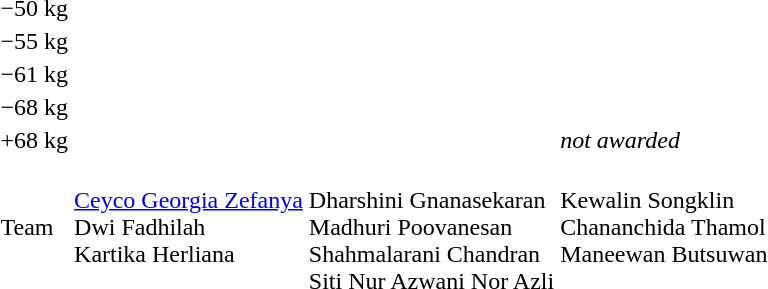<table>
<tr>
<td>−50 kg</td>
<td nowrap></td>
<td></td>
<td></td>
</tr>
<tr>
<td>−55 kg</td>
<td></td>
<td></td>
<td></td>
</tr>
<tr>
<td>−61 kg</td>
<td nowrap></td>
<td></td>
<td></td>
</tr>
<tr>
<td>−68 kg</td>
<td nowrap></td>
<td></td>
<td nowrap></td>
</tr>
<tr>
<td>+68 kg</td>
<td></td>
<td nowrap></td>
<td><em>not awarded</em></td>
</tr>
<tr>
<td>Team</td>
<td valign=top><br><a href='#'>Ceyco Georgia Zefanya</a><br>Dwi Fadhilah<br>Kartika Herliana</td>
<td valign=top><br>Dharshini Gnanasekaran<br>Madhuri Poovanesan<br>Shahmalarani Chandran<br>Siti Nur Azwani Nor Azli</td>
<td valign=top><br>Kewalin Songklin<br>Chananchida Thamol<br>Maneewan Butsuwan</td>
</tr>
</table>
